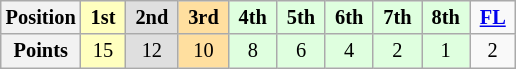<table class="wikitable" style="font-size:85%; text-align:center">
<tr>
<th>Position</th>
<td style="background:#ffffbf;"> <strong>1st</strong> </td>
<td style="background:#dfdfdf;"> <strong>2nd</strong> </td>
<td style="background:#ffdf9f;"> <strong>3rd</strong> </td>
<td style="background:#dfffdf;"> <strong>4th</strong> </td>
<td style="background:#dfffdf;"> <strong>5th</strong> </td>
<td style="background:#dfffdf;"> <strong>6th</strong> </td>
<td style="background:#dfffdf;"> <strong>7th</strong> </td>
<td style="background:#dfffdf;"> <strong>8th</strong> </td>
<td> <strong><a href='#'>FL</a></strong> </td>
</tr>
<tr>
<th>Points</th>
<td style="background:#ffffbf;">15</td>
<td style="background:#dfdfdf;">12</td>
<td style="background:#ffdf9f;">10</td>
<td style="background:#dfffdf;">8</td>
<td style="background:#dfffdf;">6</td>
<td style="background:#dfffdf;">4</td>
<td style="background:#dfffdf;">2</td>
<td style="background:#dfffdf;">1</td>
<td>2</td>
</tr>
</table>
